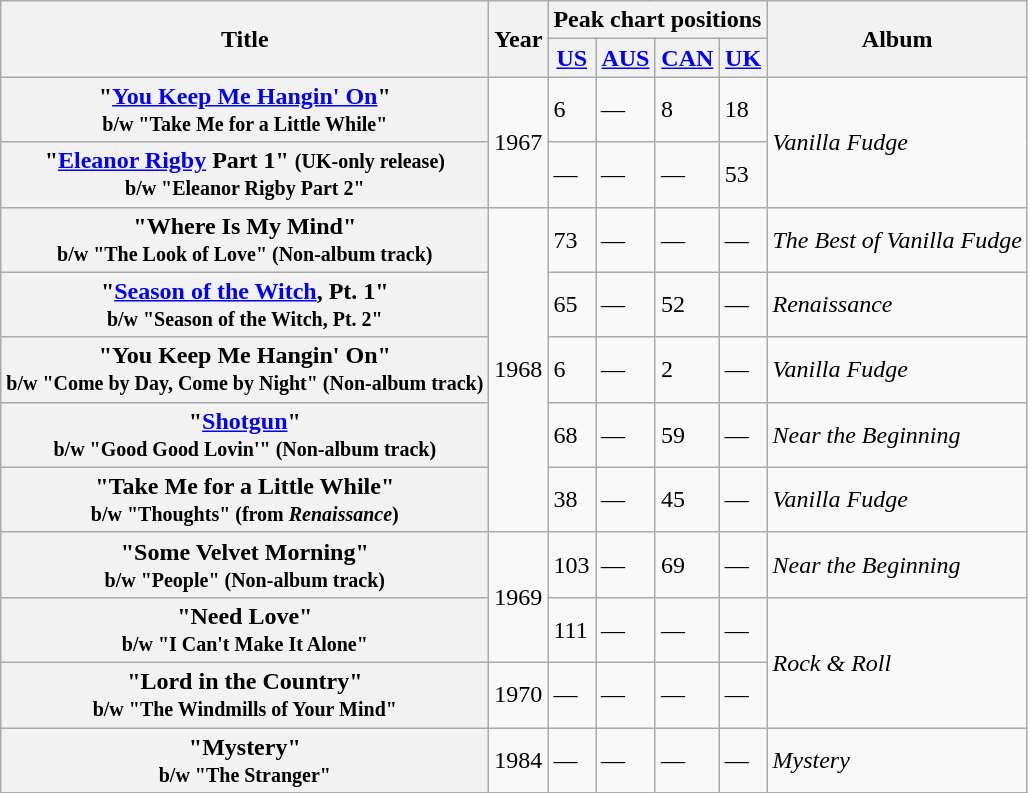<table class="wikitable">
<tr>
<th rowspan="2">Title</th>
<th rowspan="2">Year</th>
<th colspan="4">Peak chart positions</th>
<th rowspan="2">Album</th>
</tr>
<tr>
<th><a href='#'>US</a></th>
<th><a href='#'>AUS</a></th>
<th><a href='#'>CAN</a></th>
<th><a href='#'>UK</a></th>
</tr>
<tr>
<th>"<a href='#'>You Keep Me Hangin' On</a>"<br><small>b/w "Take Me for a Little While"</small></th>
<td rowspan="2">1967</td>
<td>6</td>
<td>—</td>
<td>8</td>
<td>18</td>
<td rowspan="2"><em>Vanilla Fudge</em></td>
</tr>
<tr>
<th>"<a href='#'>Eleanor Rigby</a> Part 1" <small>(UK-only release)</small><br><small>b/w "Eleanor Rigby Part 2"</small></th>
<td>—</td>
<td>—</td>
<td>—</td>
<td>53</td>
</tr>
<tr>
<th>"Where Is My Mind"<br><small>b/w "The Look of Love" (Non-album track)</small></th>
<td rowspan="5">1968</td>
<td>73</td>
<td>—</td>
<td>—</td>
<td>—</td>
<td><em>The Best of Vanilla Fudge</em></td>
</tr>
<tr>
<th>"<a href='#'>Season of the Witch</a>, Pt. 1"<br><small>b/w "Season of the Witch, Pt. 2"</small></th>
<td>65</td>
<td>—</td>
<td>52</td>
<td>—</td>
<td><em>Renaissance</em></td>
</tr>
<tr>
<th>"You Keep Me Hangin' On"<br><small>b/w "Come by Day, Come by Night" (Non-album track)</small></th>
<td>6</td>
<td>—</td>
<td>2</td>
<td>—</td>
<td><em>Vanilla Fudge</em></td>
</tr>
<tr>
<th>"<a href='#'>Shotgun</a>"<br><small>b/w "Good Good Lovin'" (Non-album track)</small></th>
<td>68</td>
<td>—</td>
<td>59</td>
<td>—</td>
<td><em>Near the Beginning</em></td>
</tr>
<tr>
<th>"Take Me for a Little While"<br><small>b/w "Thoughts" (from <em>Renaissance</em>)</small></th>
<td>38</td>
<td>—</td>
<td>45</td>
<td>—</td>
<td><em>Vanilla Fudge</em></td>
</tr>
<tr>
<th>"Some Velvet Morning"<br><small>b/w "People" (Non-album track)</small></th>
<td rowspan="2">1969</td>
<td>103</td>
<td>—</td>
<td>69</td>
<td>—</td>
<td><em>Near the Beginning</em></td>
</tr>
<tr>
<th>"Need Love"<br><small>b/w "I Can't Make It Alone"</small></th>
<td>111</td>
<td>—</td>
<td>—</td>
<td>—</td>
<td rowspan="2"><em>Rock & Roll</em></td>
</tr>
<tr>
<th>"Lord in the Country"<br><small>b/w "The Windmills of Your Mind"</small></th>
<td>1970</td>
<td>—</td>
<td>—</td>
<td>—</td>
<td>—</td>
</tr>
<tr>
<th>"Mystery"<br><small>b/w "The Stranger"</small></th>
<td>1984</td>
<td>—</td>
<td>—</td>
<td>—</td>
<td>—</td>
<td><em>Mystery</em></td>
</tr>
</table>
